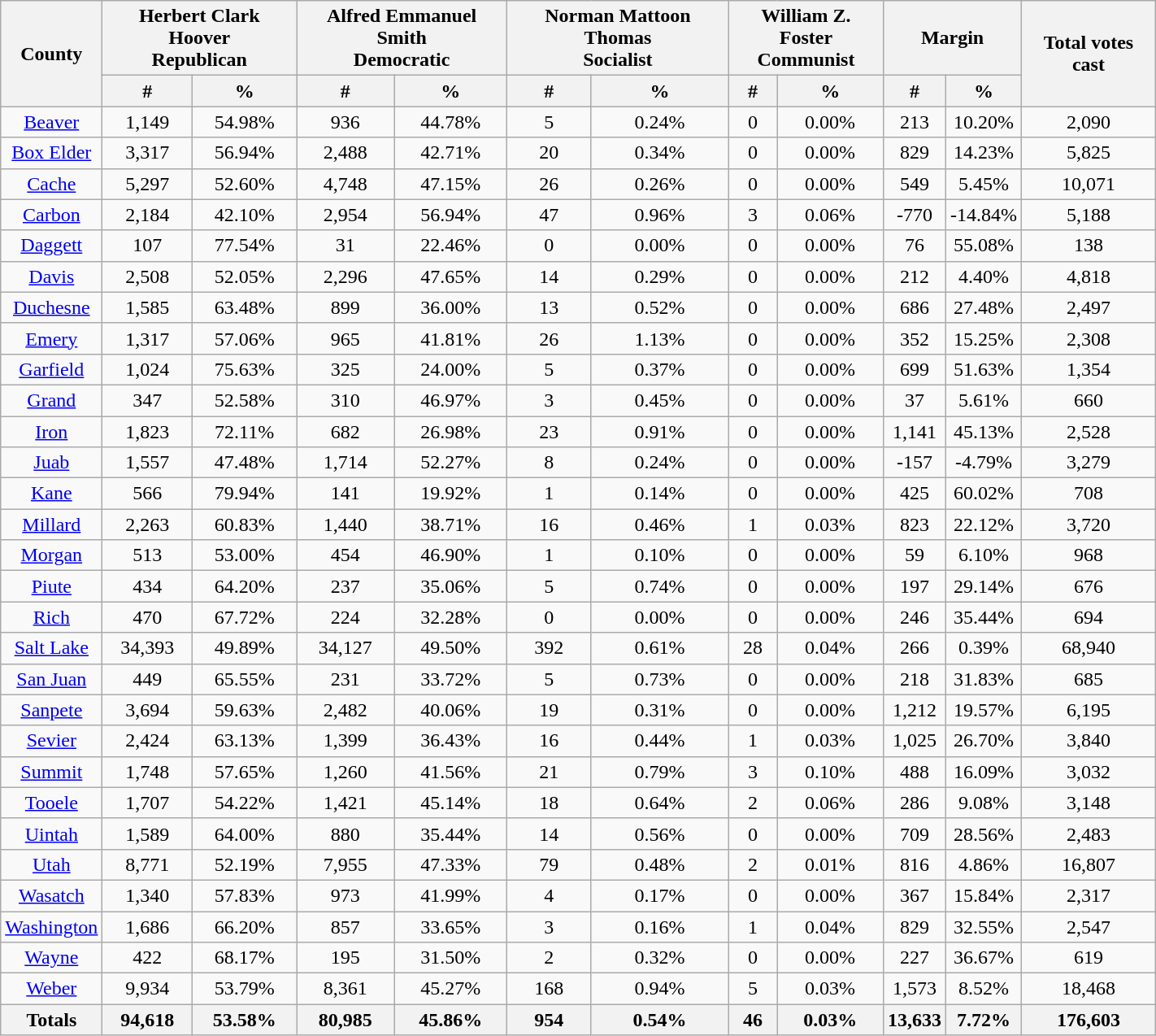<table width="75%" class="wikitable sortable">
<tr>
<th rowspan="2">County</th>
<th colspan="2">Herbert Clark Hoover<br>Republican</th>
<th colspan="2">Alfred Emmanuel Smith<br>Democratic</th>
<th colspan="2">Norman Mattoon Thomas<br>Socialist</th>
<th colspan="2">William Z. Foster<br>Communist</th>
<th colspan="2">Margin</th>
<th rowspan="2">Total votes cast</th>
</tr>
<tr bgcolor="lightgrey">
<th style="text-align:center;" data-sort-type="number">#</th>
<th style="text-align:center;" data-sort-type="number">%</th>
<th style="text-align:center;" data-sort-type="number">#</th>
<th style="text-align:center;" data-sort-type="number">%</th>
<th style="text-align:center;" data-sort-type="number">#</th>
<th style="text-align:center;" data-sort-type="number">%</th>
<th style="text-align:center;" data-sort-type="number">#</th>
<th style="text-align:center;" data-sort-type="number">%</th>
<th style="text-align:center;" data-sort-type="number">#</th>
<th style="text-align:center;" data-sort-type="number">%</th>
</tr>
<tr style="text-align:center;">
<td><a href='#'>Beaver</a></td>
<td>1,149</td>
<td>54.98%</td>
<td>936</td>
<td>44.78%</td>
<td>5</td>
<td>0.24%</td>
<td>0</td>
<td>0.00%</td>
<td>213</td>
<td>10.20%</td>
<td>2,090</td>
</tr>
<tr style="text-align:center;">
<td><a href='#'>Box Elder</a></td>
<td>3,317</td>
<td>56.94%</td>
<td>2,488</td>
<td>42.71%</td>
<td>20</td>
<td>0.34%</td>
<td>0</td>
<td>0.00%</td>
<td>829</td>
<td>14.23%</td>
<td>5,825</td>
</tr>
<tr style="text-align:center;">
<td><a href='#'>Cache</a></td>
<td>5,297</td>
<td>52.60%</td>
<td>4,748</td>
<td>47.15%</td>
<td>26</td>
<td>0.26%</td>
<td>0</td>
<td>0.00%</td>
<td>549</td>
<td>5.45%</td>
<td>10,071</td>
</tr>
<tr style="text-align:center;">
<td><a href='#'>Carbon</a></td>
<td>2,184</td>
<td>42.10%</td>
<td>2,954</td>
<td>56.94%</td>
<td>47</td>
<td>0.96%</td>
<td>3</td>
<td>0.06%</td>
<td>-770</td>
<td>-14.84%</td>
<td>5,188</td>
</tr>
<tr style="text-align:center;">
<td><a href='#'>Daggett</a></td>
<td>107</td>
<td>77.54%</td>
<td>31</td>
<td>22.46%</td>
<td>0</td>
<td>0.00%</td>
<td>0</td>
<td>0.00%</td>
<td>76</td>
<td>55.08%</td>
<td>138</td>
</tr>
<tr style="text-align:center;">
<td><a href='#'>Davis</a></td>
<td>2,508</td>
<td>52.05%</td>
<td>2,296</td>
<td>47.65%</td>
<td>14</td>
<td>0.29%</td>
<td>0</td>
<td>0.00%</td>
<td>212</td>
<td>4.40%</td>
<td>4,818</td>
</tr>
<tr style="text-align:center;">
<td><a href='#'>Duchesne</a></td>
<td>1,585</td>
<td>63.48%</td>
<td>899</td>
<td>36.00%</td>
<td>13</td>
<td>0.52%</td>
<td>0</td>
<td>0.00%</td>
<td>686</td>
<td>27.48%</td>
<td>2,497</td>
</tr>
<tr style="text-align:center;">
<td><a href='#'>Emery</a></td>
<td>1,317</td>
<td>57.06%</td>
<td>965</td>
<td>41.81%</td>
<td>26</td>
<td>1.13%</td>
<td>0</td>
<td>0.00%</td>
<td>352</td>
<td>15.25%</td>
<td>2,308</td>
</tr>
<tr style="text-align:center;">
<td><a href='#'>Garfield</a></td>
<td>1,024</td>
<td>75.63%</td>
<td>325</td>
<td>24.00%</td>
<td>5</td>
<td>0.37%</td>
<td>0</td>
<td>0.00%</td>
<td>699</td>
<td>51.63%</td>
<td>1,354</td>
</tr>
<tr style="text-align:center;">
<td><a href='#'>Grand</a></td>
<td>347</td>
<td>52.58%</td>
<td>310</td>
<td>46.97%</td>
<td>3</td>
<td>0.45%</td>
<td>0</td>
<td>0.00%</td>
<td>37</td>
<td>5.61%</td>
<td>660</td>
</tr>
<tr style="text-align:center;">
<td><a href='#'>Iron</a></td>
<td>1,823</td>
<td>72.11%</td>
<td>682</td>
<td>26.98%</td>
<td>23</td>
<td>0.91%</td>
<td>0</td>
<td>0.00%</td>
<td>1,141</td>
<td>45.13%</td>
<td>2,528</td>
</tr>
<tr style="text-align:center;">
<td><a href='#'>Juab</a></td>
<td>1,557</td>
<td>47.48%</td>
<td>1,714</td>
<td>52.27%</td>
<td>8</td>
<td>0.24%</td>
<td>0</td>
<td>0.00%</td>
<td>-157</td>
<td>-4.79%</td>
<td>3,279</td>
</tr>
<tr style="text-align:center;">
<td><a href='#'>Kane</a></td>
<td>566</td>
<td>79.94%</td>
<td>141</td>
<td>19.92%</td>
<td>1</td>
<td>0.14%</td>
<td>0</td>
<td>0.00%</td>
<td>425</td>
<td>60.02%</td>
<td>708</td>
</tr>
<tr style="text-align:center;">
<td><a href='#'>Millard</a></td>
<td>2,263</td>
<td>60.83%</td>
<td>1,440</td>
<td>38.71%</td>
<td>16</td>
<td>0.46%</td>
<td>1</td>
<td>0.03%</td>
<td>823</td>
<td>22.12%</td>
<td>3,720</td>
</tr>
<tr style="text-align:center;">
<td><a href='#'>Morgan</a></td>
<td>513</td>
<td>53.00%</td>
<td>454</td>
<td>46.90%</td>
<td>1</td>
<td>0.10%</td>
<td>0</td>
<td>0.00%</td>
<td>59</td>
<td>6.10%</td>
<td>968</td>
</tr>
<tr style="text-align:center;">
<td><a href='#'>Piute</a></td>
<td>434</td>
<td>64.20%</td>
<td>237</td>
<td>35.06%</td>
<td>5</td>
<td>0.74%</td>
<td>0</td>
<td>0.00%</td>
<td>197</td>
<td>29.14%</td>
<td>676</td>
</tr>
<tr style="text-align:center;">
<td><a href='#'>Rich</a></td>
<td>470</td>
<td>67.72%</td>
<td>224</td>
<td>32.28%</td>
<td>0</td>
<td>0.00%</td>
<td>0</td>
<td>0.00%</td>
<td>246</td>
<td>35.44%</td>
<td>694</td>
</tr>
<tr style="text-align:center;">
<td><a href='#'>Salt Lake</a></td>
<td>34,393</td>
<td>49.89%</td>
<td>34,127</td>
<td>49.50%</td>
<td>392</td>
<td>0.61%</td>
<td>28</td>
<td>0.04%</td>
<td>266</td>
<td>0.39%</td>
<td>68,940</td>
</tr>
<tr style="text-align:center;">
<td><a href='#'>San Juan</a></td>
<td>449</td>
<td>65.55%</td>
<td>231</td>
<td>33.72%</td>
<td>5</td>
<td>0.73%</td>
<td>0</td>
<td>0.00%</td>
<td>218</td>
<td>31.83%</td>
<td>685</td>
</tr>
<tr style="text-align:center;">
<td><a href='#'>Sanpete</a></td>
<td>3,694</td>
<td>59.63%</td>
<td>2,482</td>
<td>40.06%</td>
<td>19</td>
<td>0.31%</td>
<td>0</td>
<td>0.00%</td>
<td>1,212</td>
<td>19.57%</td>
<td>6,195</td>
</tr>
<tr style="text-align:center;">
<td><a href='#'>Sevier</a></td>
<td>2,424</td>
<td>63.13%</td>
<td>1,399</td>
<td>36.43%</td>
<td>16</td>
<td>0.44%</td>
<td>1</td>
<td>0.03%</td>
<td>1,025</td>
<td>26.70%</td>
<td>3,840</td>
</tr>
<tr style="text-align:center;">
<td><a href='#'>Summit</a></td>
<td>1,748</td>
<td>57.65%</td>
<td>1,260</td>
<td>41.56%</td>
<td>21</td>
<td>0.79%</td>
<td>3</td>
<td>0.10%</td>
<td>488</td>
<td>16.09%</td>
<td>3,032</td>
</tr>
<tr style="text-align:center;">
<td><a href='#'>Tooele</a></td>
<td>1,707</td>
<td>54.22%</td>
<td>1,421</td>
<td>45.14%</td>
<td>18</td>
<td>0.64%</td>
<td>2</td>
<td>0.06%</td>
<td>286</td>
<td>9.08%</td>
<td>3,148</td>
</tr>
<tr style="text-align:center;">
<td><a href='#'>Uintah</a></td>
<td>1,589</td>
<td>64.00%</td>
<td>880</td>
<td>35.44%</td>
<td>14</td>
<td>0.56%</td>
<td>0</td>
<td>0.00%</td>
<td>709</td>
<td>28.56%</td>
<td>2,483</td>
</tr>
<tr style="text-align:center;">
<td><a href='#'>Utah</a></td>
<td>8,771</td>
<td>52.19%</td>
<td>7,955</td>
<td>47.33%</td>
<td>79</td>
<td>0.48%</td>
<td>2</td>
<td>0.01%</td>
<td>816</td>
<td>4.86%</td>
<td>16,807</td>
</tr>
<tr style="text-align:center;">
<td><a href='#'>Wasatch</a></td>
<td>1,340</td>
<td>57.83%</td>
<td>973</td>
<td>41.99%</td>
<td>4</td>
<td>0.17%</td>
<td>0</td>
<td>0.00%</td>
<td>367</td>
<td>15.84%</td>
<td>2,317</td>
</tr>
<tr style="text-align:center;">
<td><a href='#'>Washington</a></td>
<td>1,686</td>
<td>66.20%</td>
<td>857</td>
<td>33.65%</td>
<td>3</td>
<td>0.16%</td>
<td>1</td>
<td>0.04%</td>
<td>829</td>
<td>32.55%</td>
<td>2,547</td>
</tr>
<tr style="text-align:center;">
<td><a href='#'>Wayne</a></td>
<td>422</td>
<td>68.17%</td>
<td>195</td>
<td>31.50%</td>
<td>2</td>
<td>0.32%</td>
<td>0</td>
<td>0.00%</td>
<td>227</td>
<td>36.67%</td>
<td>619</td>
</tr>
<tr style="text-align:center;">
<td><a href='#'>Weber</a></td>
<td>9,934</td>
<td>53.79%</td>
<td>8,361</td>
<td>45.27%</td>
<td>168</td>
<td>0.94%</td>
<td>5</td>
<td>0.03%</td>
<td>1,573</td>
<td>8.52%</td>
<td>18,468</td>
</tr>
<tr>
<th>Totals</th>
<th>94,618</th>
<th>53.58%</th>
<th>80,985</th>
<th>45.86%</th>
<th>954</th>
<th>0.54%</th>
<th>46</th>
<th>0.03%</th>
<th>13,633</th>
<th>7.72%</th>
<th>176,603</th>
</tr>
</table>
